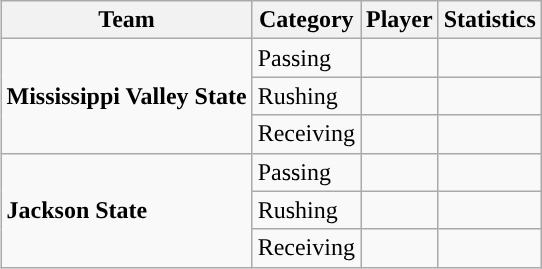<table class="wikitable" style="float: right;">
<tr>
<th>Team</th>
<th>Category</th>
<th>Player</th>
<th>Statistics</th>
</tr>
<tr>
<td rowspan=3><strong>Mississippi Valley State</strong></td>
<td>Passing</td>
<td></td>
<td></td>
</tr>
<tr>
<td>Rushing</td>
<td></td>
<td></td>
</tr>
<tr>
<td>Receiving</td>
<td></td>
<td></td>
</tr>
<tr>
<td rowspan=3><strong>Jackson State</strong></td>
<td>Passing</td>
<td></td>
<td></td>
</tr>
<tr>
<td>Rushing</td>
<td></td>
<td></td>
</tr>
<tr>
<td>Receiving</td>
<td></td>
<td></td>
</tr>
</table>
